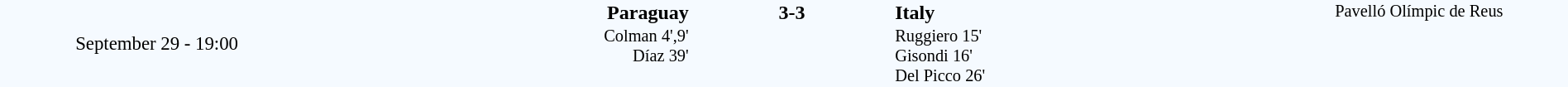<table style="width: 100%; background:#F5FAFF;" cellspacing="0">
<tr>
<td style=font-size:95% align=center rowspan=3 width=20%>September 29 - 19:00</td>
</tr>
<tr>
<td width=24% align=right><strong>Paraguay</strong></td>
<td align=center width=13%><strong>3-3</strong></td>
<td width=24%><strong>Italy</strong></td>
<td style=font-size:85% rowspan=3 valign=top align=center>Pavelló Olímpic de Reus</td>
</tr>
<tr style=font-size:85%>
<td align=right valign=top>Colman 4',9'<br>Díaz 39'</td>
<td></td>
<td valign=top>Ruggiero 15'<br>Gisondi 16'<br>Del Picco 26'</td>
</tr>
</table>
